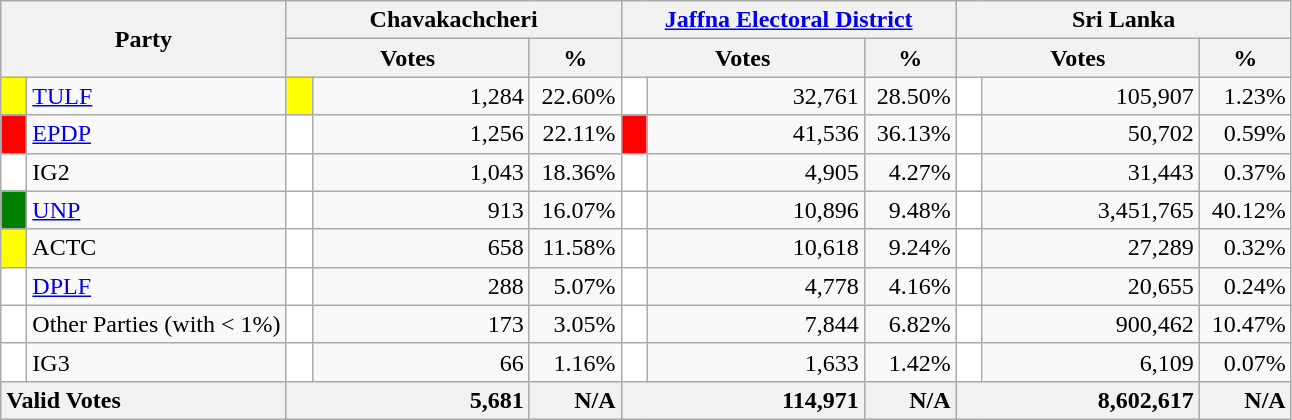<table class="wikitable">
<tr>
<th colspan="2" width="144px"rowspan="2">Party</th>
<th colspan="3" width="216px">Chavakachcheri</th>
<th colspan="3" width="216px"><a href='#'>Jaffna Electoral District</a></th>
<th colspan="3" width="216px">Sri Lanka</th>
</tr>
<tr>
<th colspan="2" width="144px">Votes</th>
<th>%</th>
<th colspan="2" width="144px">Votes</th>
<th>%</th>
<th colspan="2" width="144px">Votes</th>
<th>%</th>
</tr>
<tr>
<td style="background-color:yellow;" width="10px"></td>
<td style="text-align:left;"><a href='#'>TULF</a></td>
<td style="background-color:yellow;" width="10px"></td>
<td style="text-align:right;">1,284</td>
<td style="text-align:right;">22.60%</td>
<td style="background-color:white;" width="10px"></td>
<td style="text-align:right;">32,761</td>
<td style="text-align:right;">28.50%</td>
<td style="background-color:white;" width="10px"></td>
<td style="text-align:right;">105,907</td>
<td style="text-align:right;">1.23%</td>
</tr>
<tr>
<td style="background-color:red;" width="10px"></td>
<td style="text-align:left;"><a href='#'>EPDP</a></td>
<td style="background-color:white;" width="10px"></td>
<td style="text-align:right;">1,256</td>
<td style="text-align:right;">22.11%</td>
<td style="background-color:red;" width="10px"></td>
<td style="text-align:right;">41,536</td>
<td style="text-align:right;">36.13%</td>
<td style="background-color:white;" width="10px"></td>
<td style="text-align:right;">50,702</td>
<td style="text-align:right;">0.59%</td>
</tr>
<tr>
<td style="background-color:white;" width="10px"></td>
<td style="text-align:left;">IG2</td>
<td style="background-color:white;" width="10px"></td>
<td style="text-align:right;">1,043</td>
<td style="text-align:right;">18.36%</td>
<td style="background-color:white;" width="10px"></td>
<td style="text-align:right;">4,905</td>
<td style="text-align:right;">4.27%</td>
<td style="background-color:white;" width="10px"></td>
<td style="text-align:right;">31,443</td>
<td style="text-align:right;">0.37%</td>
</tr>
<tr>
<td style="background-color:green;" width="10px"></td>
<td style="text-align:left;"><a href='#'>UNP</a></td>
<td style="background-color:white;" width="10px"></td>
<td style="text-align:right;">913</td>
<td style="text-align:right;">16.07%</td>
<td style="background-color:white;" width="10px"></td>
<td style="text-align:right;">10,896</td>
<td style="text-align:right;">9.48%</td>
<td style="background-color:white;" width="10px"></td>
<td style="text-align:right;">3,451,765</td>
<td style="text-align:right;">40.12%</td>
</tr>
<tr>
<td style="background-color:yellow;" width="10px"></td>
<td style="text-align:left;">ACTC</td>
<td style="background-color:white;" width="10px"></td>
<td style="text-align:right;">658</td>
<td style="text-align:right;">11.58%</td>
<td style="background-color:white;" width="10px"></td>
<td style="text-align:right;">10,618</td>
<td style="text-align:right;">9.24%</td>
<td style="background-color:white;" width="10px"></td>
<td style="text-align:right;">27,289</td>
<td style="text-align:right;">0.32%</td>
</tr>
<tr>
<td style="background-color:white;" width="10px"></td>
<td style="text-align:left;"><a href='#'>DPLF</a></td>
<td style="background-color:white;" width="10px"></td>
<td style="text-align:right;">288</td>
<td style="text-align:right;">5.07%</td>
<td style="background-color:white;" width="10px"></td>
<td style="text-align:right;">4,778</td>
<td style="text-align:right;">4.16%</td>
<td style="background-color:white;" width="10px"></td>
<td style="text-align:right;">20,655</td>
<td style="text-align:right;">0.24%</td>
</tr>
<tr>
<td style="background-color:white;" width="10px"></td>
<td style="text-align:left;">Other Parties (with < 1%)</td>
<td style="background-color:white;" width="10px"></td>
<td style="text-align:right;">173</td>
<td style="text-align:right;">3.05%</td>
<td style="background-color:white;" width="10px"></td>
<td style="text-align:right;">7,844</td>
<td style="text-align:right;">6.82%</td>
<td style="background-color:white;" width="10px"></td>
<td style="text-align:right;">900,462</td>
<td style="text-align:right;">10.47%</td>
</tr>
<tr>
<td style="background-color:white;" width="10px"></td>
<td style="text-align:left;">IG3</td>
<td style="background-color:white;" width="10px"></td>
<td style="text-align:right;">66</td>
<td style="text-align:right;">1.16%</td>
<td style="background-color:white;" width="10px"></td>
<td style="text-align:right;">1,633</td>
<td style="text-align:right;">1.42%</td>
<td style="background-color:white;" width="10px"></td>
<td style="text-align:right;">6,109</td>
<td style="text-align:right;">0.07%</td>
</tr>
<tr>
<th colspan="2" width="144px"style="text-align:left;">Valid Votes</th>
<th style="text-align:right;"colspan="2" width="144px">5,681</th>
<th style="text-align:right;">N/A</th>
<th style="text-align:right;"colspan="2" width="144px">114,971</th>
<th style="text-align:right;">N/A</th>
<th style="text-align:right;"colspan="2" width="144px">8,602,617</th>
<th style="text-align:right;">N/A</th>
</tr>
</table>
